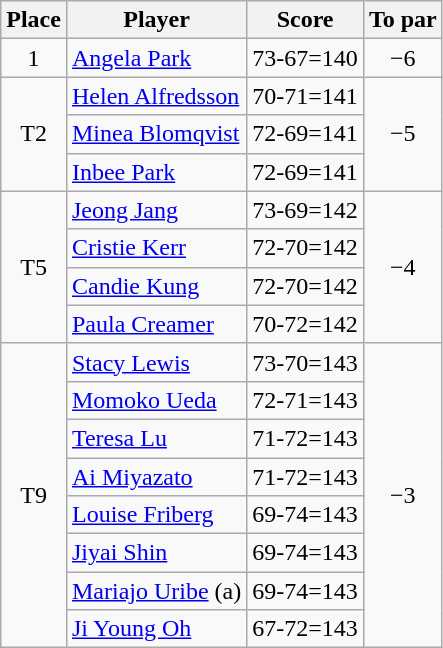<table class="wikitable">
<tr>
<th>Place</th>
<th>Player</th>
<th>Score</th>
<th>To par</th>
</tr>
<tr>
<td align=center>1</td>
<td> <a href='#'>Angela Park</a><br></td>
<td>73-67=140</td>
<td align=center>−6</td>
</tr>
<tr>
<td rowspan="3" align=center>T2</td>
<td> <a href='#'>Helen Alfredsson</a></td>
<td>70-71=141</td>
<td rowspan="3" align=center>−5</td>
</tr>
<tr>
<td> <a href='#'>Minea Blomqvist</a></td>
<td>72-69=141</td>
</tr>
<tr>
<td> <a href='#'>Inbee Park</a></td>
<td>72-69=141</td>
</tr>
<tr>
<td rowspan="4" align=center>T5</td>
<td> <a href='#'>Jeong Jang</a></td>
<td>73-69=142</td>
<td rowspan="4" align=center>−4</td>
</tr>
<tr>
<td> <a href='#'>Cristie Kerr</a></td>
<td>72-70=142</td>
</tr>
<tr>
<td> <a href='#'>Candie Kung</a></td>
<td>72-70=142</td>
</tr>
<tr>
<td> <a href='#'>Paula Creamer</a></td>
<td>70-72=142</td>
</tr>
<tr>
<td rowspan="8" align=center>T9</td>
<td> <a href='#'>Stacy Lewis</a></td>
<td>73-70=143</td>
<td rowspan="8" align=center>−3</td>
</tr>
<tr>
<td> <a href='#'>Momoko Ueda</a></td>
<td>72-71=143</td>
</tr>
<tr>
<td> <a href='#'>Teresa Lu</a></td>
<td>71-72=143</td>
</tr>
<tr>
<td> <a href='#'>Ai Miyazato</a></td>
<td>71-72=143</td>
</tr>
<tr>
<td> <a href='#'>Louise Friberg</a></td>
<td>69-74=143</td>
</tr>
<tr>
<td> <a href='#'>Jiyai Shin</a></td>
<td>69-74=143</td>
</tr>
<tr>
<td> <a href='#'>Mariajo Uribe</a> (a)</td>
<td>69-74=143</td>
</tr>
<tr>
<td> <a href='#'>Ji Young Oh</a></td>
<td>67-72=143</td>
</tr>
</table>
